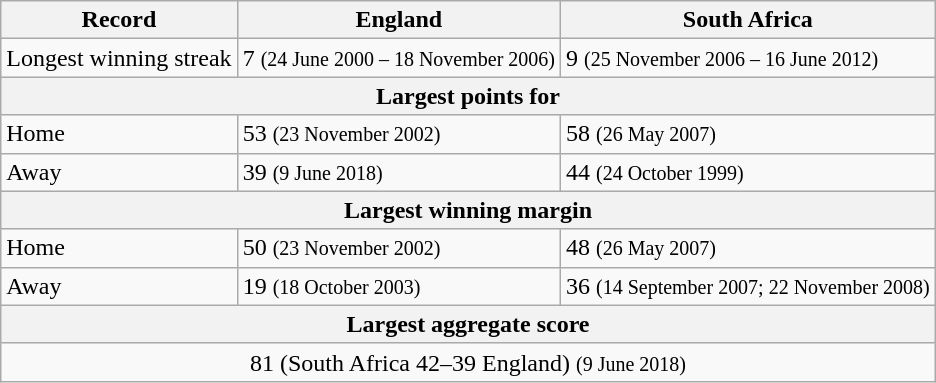<table class="wikitable">
<tr>
<th>Record</th>
<th>England</th>
<th>South Africa</th>
</tr>
<tr>
<td>Longest winning streak</td>
<td>7 <small>(24 June 2000 – 18 November 2006)</small></td>
<td>9 <small>(25 November 2006 – 16 June 2012)</small></td>
</tr>
<tr>
<th colspan=3 align=center>Largest points for</th>
</tr>
<tr>
<td>Home</td>
<td>53 <small>(23 November 2002)</small></td>
<td>58 <small>(26 May 2007)</small></td>
</tr>
<tr>
<td>Away</td>
<td>39 <small>(9 June 2018)</small></td>
<td>44 <small>(24 October 1999)</small></td>
</tr>
<tr>
<th colspan=3 align=center>Largest winning margin</th>
</tr>
<tr>
<td>Home</td>
<td>50 <small>(23 November 2002)</small></td>
<td>48 <small>(26 May 2007)</small></td>
</tr>
<tr>
<td>Away</td>
<td>19 <small>(18 October 2003)</small></td>
<td>36 <small>(14 September 2007; 22 November 2008)</small></td>
</tr>
<tr>
<th colspan=3 align=center>Largest aggregate score</th>
</tr>
<tr>
<td colspan=3 align=center>81 (South Africa 42–39 England) <small>(9 June 2018)</small></td>
</tr>
</table>
